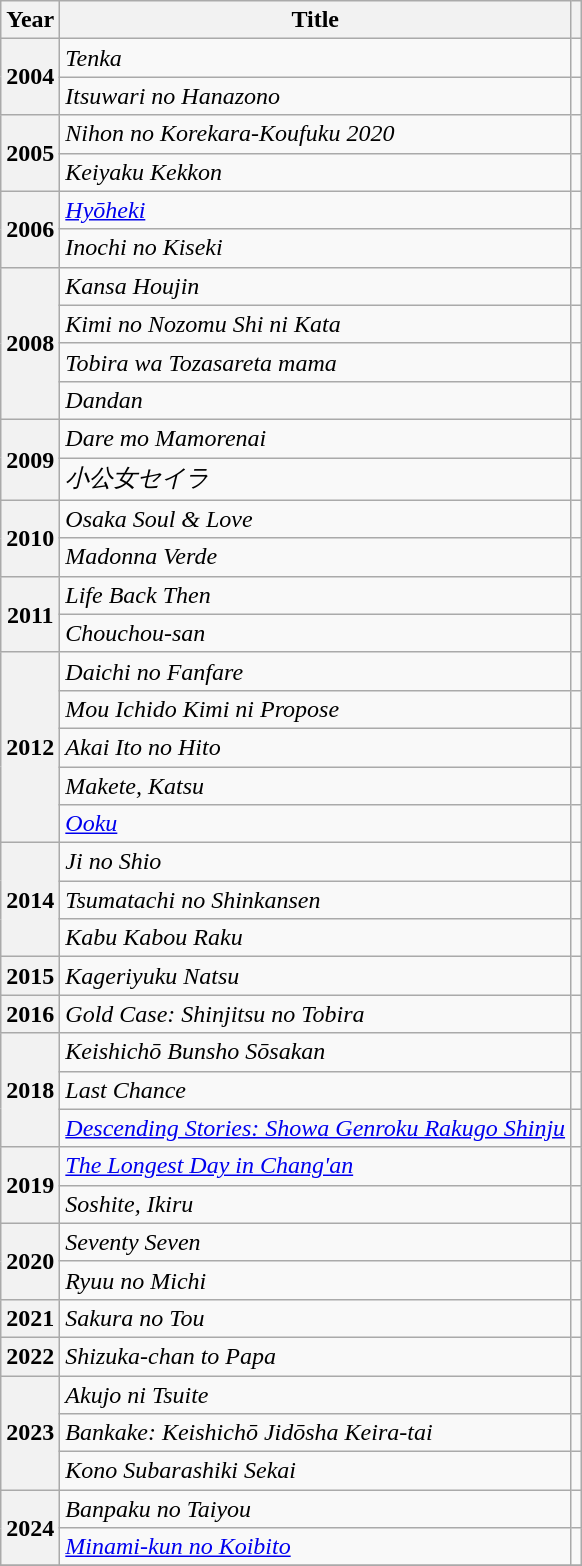<table class="wikitable">
<tr>
<th>Year</th>
<th>Title</th>
<th></th>
</tr>
<tr>
<th rowspan="2">2004</th>
<td><em>Tenka</em></td>
<td></td>
</tr>
<tr>
<td><em>Itsuwari no Hanazono</em></td>
<td></td>
</tr>
<tr>
<th rowspan="2">2005</th>
<td><em>Nihon no Korekara-Koufuku 2020</em></td>
<td></td>
</tr>
<tr>
<td><em>Keiyaku Kekkon</em></td>
<td></td>
</tr>
<tr>
<th rowspan="2">2006</th>
<td><em><a href='#'>Hyōheki</a></em></td>
<td></td>
</tr>
<tr>
<td><em>Inochi no Kiseki</em></td>
<td></td>
</tr>
<tr>
<th rowspan="4">2008</th>
<td><em>Kansa Houjin</em></td>
<td></td>
</tr>
<tr>
<td><em>Kimi no Nozomu Shi ni Kata</em></td>
<td></td>
</tr>
<tr>
<td><em>Tobira wa Tozasareta mama</em></td>
<td></td>
</tr>
<tr>
<td><em>Dandan</em></td>
<td></td>
</tr>
<tr>
<th rowspan="2">2009</th>
<td><em>Dare mo Mamorenai</em></td>
<td></td>
</tr>
<tr>
<td><em>小公女セイラ</em></td>
<td></td>
</tr>
<tr>
<th rowspan="2">2010</th>
<td><em>Osaka Soul & Love</em></td>
<td></td>
</tr>
<tr>
<td><em>Madonna Verde</em></td>
<td></td>
</tr>
<tr>
<th rowspan="2">2011</th>
<td><em>Life Back Then</em></td>
<td></td>
</tr>
<tr>
<td><em>Chouchou-san</em></td>
<td></td>
</tr>
<tr>
<th rowspan="5">2012</th>
<td><em>Daichi no Fanfare</em></td>
<td></td>
</tr>
<tr>
<td><em>Mou Ichido Kimi ni Propose</em></td>
<td></td>
</tr>
<tr>
<td><em>Akai Ito no Hito</em></td>
<td></td>
</tr>
<tr>
<td><em>Makete, Katsu</em></td>
<td></td>
</tr>
<tr>
<td><em><a href='#'>Ooku</a></em></td>
<td></td>
</tr>
<tr>
<th rowspan="3">2014</th>
<td><em>Ji no Shio</em></td>
<td></td>
</tr>
<tr>
<td><em>Tsumatachi no Shinkansen</em></td>
<td></td>
</tr>
<tr>
<td><em>Kabu Kabou Raku</em></td>
<td></td>
</tr>
<tr>
<th>2015</th>
<td><em>Kageriyuku Natsu</em></td>
<td></td>
</tr>
<tr>
<th>2016</th>
<td><em>Gold Case: Shinjitsu no Tobira</em></td>
<td></td>
</tr>
<tr>
<th rowspan="3">2018</th>
<td><em>Keishichō Bunsho Sōsakan</em></td>
<td></td>
</tr>
<tr>
<td><em>Last Chance</em></td>
<td></td>
</tr>
<tr>
<td><em><a href='#'>Descending Stories: Showa Genroku Rakugo Shinju</a></em></td>
<td></td>
</tr>
<tr>
<th rowspan="2">2019</th>
<td><em><a href='#'>The Longest Day in Chang'an</a></em></td>
<td></td>
</tr>
<tr>
<td><em>Soshite, Ikiru</em></td>
<td></td>
</tr>
<tr>
<th rowspan="2">2020</th>
<td><em>Seventy Seven</em></td>
<td></td>
</tr>
<tr>
<td><em>Ryuu no Michi</em></td>
<td></td>
</tr>
<tr>
<th>2021</th>
<td><em>Sakura no Tou</em></td>
<td></td>
</tr>
<tr>
<th>2022</th>
<td><em>Shizuka-chan to Papa</em></td>
<td></td>
</tr>
<tr>
<th rowspan="3">2023</th>
<td><em>Akujo ni Tsuite</em></td>
<td></td>
</tr>
<tr>
<td><em>Bankake: Keishichō Jidōsha Keira-tai</em></td>
<td></td>
</tr>
<tr>
<td><em>Kono Subarashiki Sekai</em></td>
<td></td>
</tr>
<tr>
<th rowspan="2">2024</th>
<td><em>Banpaku no Taiyou</em></td>
<td></td>
</tr>
<tr>
<td><em><a href='#'>Minami-kun no Koibito</a></em></td>
<td></td>
</tr>
<tr>
</tr>
</table>
